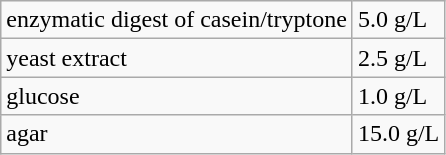<table class="wikitable">
<tr>
<td>enzymatic digest of casein/tryptone</td>
<td>5.0 g/L</td>
</tr>
<tr>
<td>yeast extract</td>
<td>2.5 g/L</td>
</tr>
<tr>
<td>glucose</td>
<td>1.0 g/L</td>
</tr>
<tr>
<td>agar</td>
<td>15.0 g/L</td>
</tr>
</table>
